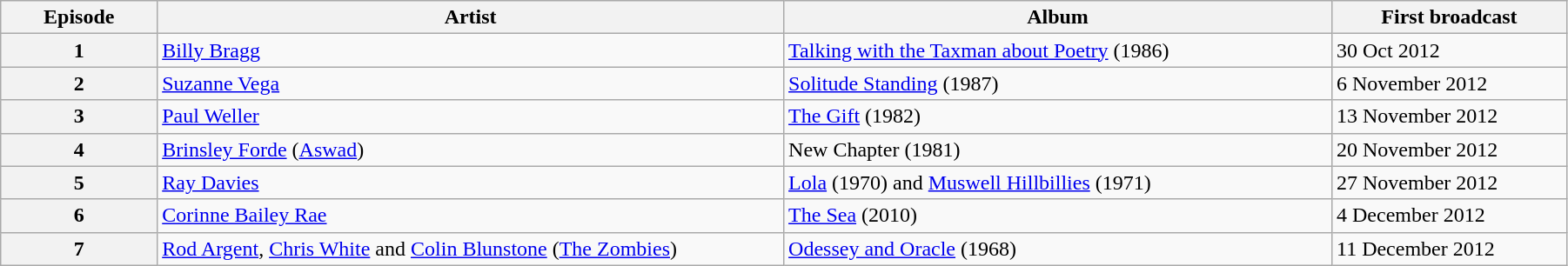<table class="wikitable" style="width:95%;">
<tr>
<th style="width:10%;">Episode</th>
<th style="width:40%">Artist</th>
<th>Album</th>
<th style="width:15%">First broadcast</th>
</tr>
<tr>
<th>1</th>
<td><a href='#'>Billy Bragg</a></td>
<td><a href='#'>Talking with the Taxman about Poetry</a> (1986)</td>
<td>30 Oct 2012 </td>
</tr>
<tr>
<th>2</th>
<td><a href='#'>Suzanne Vega</a></td>
<td><a href='#'>Solitude Standing</a> (1987)</td>
<td>6 November 2012 </td>
</tr>
<tr>
<th>3</th>
<td><a href='#'>Paul Weller</a></td>
<td><a href='#'>The Gift</a> (1982)</td>
<td>13 November 2012 </td>
</tr>
<tr>
<th>4</th>
<td><a href='#'>Brinsley Forde</a> (<a href='#'>Aswad</a>)</td>
<td>New Chapter (1981)</td>
<td>20 November 2012 </td>
</tr>
<tr>
<th>5</th>
<td><a href='#'>Ray Davies</a></td>
<td><a href='#'>Lola</a> (1970) and <a href='#'>Muswell Hillbillies</a> (1971)</td>
<td>27 November 2012 </td>
</tr>
<tr>
<th>6</th>
<td><a href='#'>Corinne Bailey Rae</a></td>
<td><a href='#'>The Sea</a> (2010)</td>
<td>4 December 2012 </td>
</tr>
<tr>
<th>7</th>
<td><a href='#'>Rod Argent</a>, <a href='#'>Chris White</a> and <a href='#'>Colin Blunstone</a> (<a href='#'>The Zombies</a>)</td>
<td><a href='#'>Odessey and Oracle</a> (1968)</td>
<td>11 December 2012 </td>
</tr>
</table>
